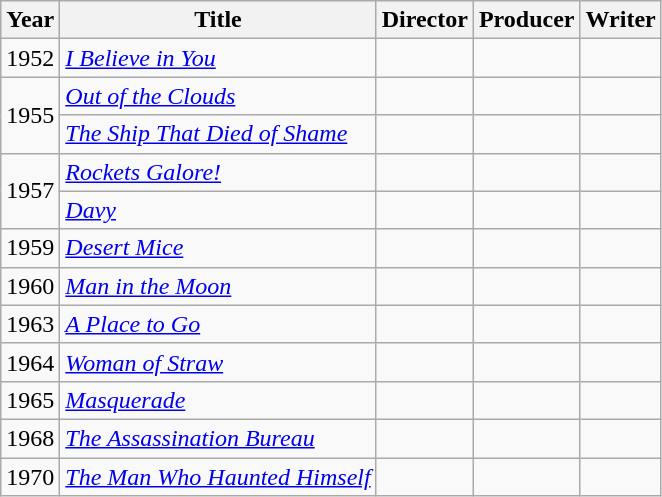<table class="wikitable">
<tr>
<th>Year</th>
<th>Title</th>
<th>Director</th>
<th>Producer</th>
<th>Writer</th>
</tr>
<tr>
<td>1952</td>
<td><em><a href='#'>I Believe in You</a></em></td>
<td></td>
<td></td>
<td></td>
</tr>
<tr>
<td rowspan=2>1955</td>
<td><em><a href='#'>Out of the Clouds</a></em></td>
<td></td>
<td></td>
<td></td>
</tr>
<tr>
<td><em><a href='#'>The Ship That Died of Shame</a></em></td>
<td></td>
<td></td>
<td></td>
</tr>
<tr>
<td rowspan=2>1957</td>
<td><em><a href='#'>Rockets Galore!</a></em></td>
<td></td>
<td></td>
<td></td>
</tr>
<tr>
<td><em><a href='#'>Davy</a></em></td>
<td></td>
<td></td>
<td></td>
</tr>
<tr>
<td>1959</td>
<td><em><a href='#'>Desert Mice</a></em></td>
<td></td>
<td></td>
<td></td>
</tr>
<tr>
<td>1960</td>
<td><em><a href='#'>Man in the Moon</a></em></td>
<td></td>
<td></td>
<td></td>
</tr>
<tr>
<td>1963</td>
<td><em><a href='#'>A Place to Go</a></em></td>
<td></td>
<td></td>
<td></td>
</tr>
<tr>
<td>1964</td>
<td><em><a href='#'>Woman of Straw</a></em></td>
<td></td>
<td></td>
<td></td>
</tr>
<tr>
<td>1965</td>
<td><em><a href='#'>Masquerade</a></em></td>
<td></td>
<td></td>
<td></td>
</tr>
<tr>
<td>1968</td>
<td><em><a href='#'>The Assassination Bureau</a></em></td>
<td></td>
<td></td>
<td></td>
</tr>
<tr>
<td>1970</td>
<td><em><a href='#'>The Man Who Haunted Himself</a></em></td>
<td></td>
<td></td>
<td></td>
</tr>
</table>
